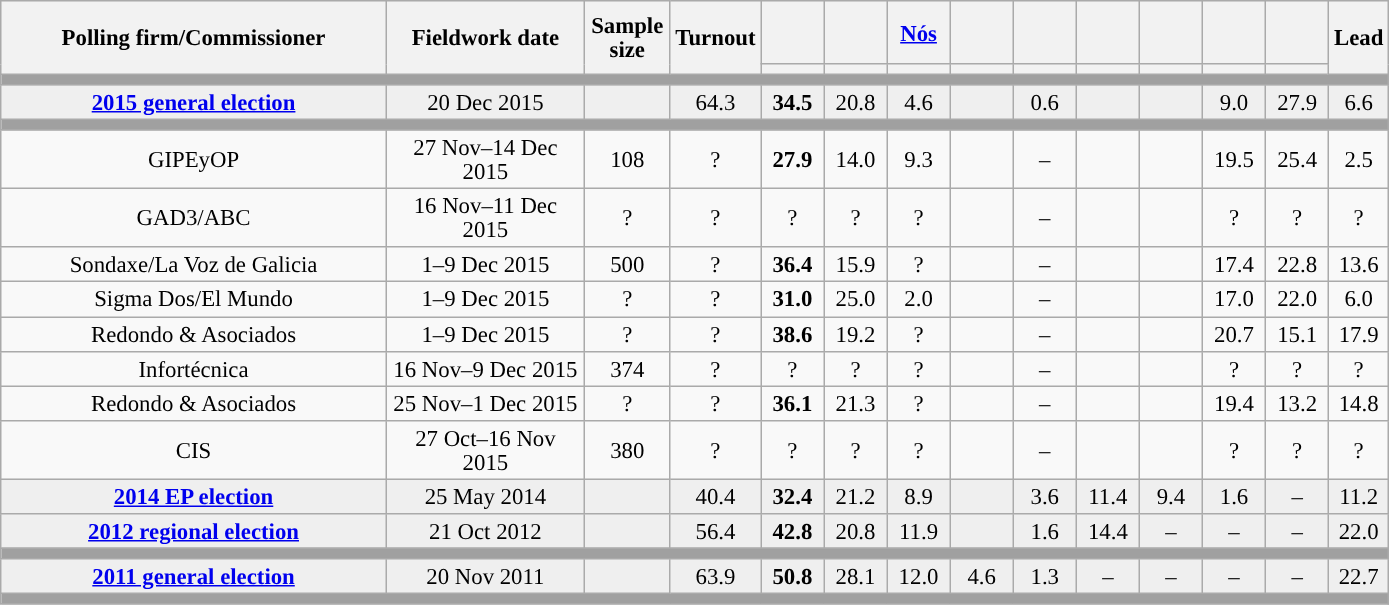<table class="wikitable collapsible collapsed" style="text-align:center; font-size:95%; line-height:16px;">
<tr style="height:42px; background-color:#E9E9E9">
<th style="width:250px;" rowspan="2">Polling firm/Commissioner</th>
<th style="width:125px;" rowspan="2">Fieldwork date</th>
<th style="width:50px;" rowspan="2">Sample size</th>
<th style="width:45px;" rowspan="2">Turnout</th>
<th style="width:35px;"></th>
<th style="width:35px;"></th>
<th style="width:35px;"><a href='#'>Nós</a></th>
<th style="width:35px;"></th>
<th style="width:35px;"></th>
<th style="width:35px;"></th>
<th style="width:35px;"></th>
<th style="width:35px;"></th>
<th style="width:35px;"></th>
<th style="width:30px;" rowspan="2">Lead</th>
</tr>
<tr>
<th style="color:inherit;background:"></th>
<th style="color:inherit;background:"></th>
<th style="color:inherit;background:"></th>
<th style="color:inherit;background:"></th>
<th style="color:inherit;background:"></th>
<th style="color:inherit;background:"></th>
<th style="color:inherit;background:"></th>
<th style="color:inherit;background:"></th>
<th style="color:inherit;background:"></th>
</tr>
<tr>
<td colspan="14" style="background:#A0A0A0"></td>
</tr>
<tr style="background:#EFEFEF;">
<td><strong><a href='#'>2015 general election</a></strong></td>
<td>20 Dec 2015</td>
<td></td>
<td>64.3</td>
<td><strong>34.5</strong><br></td>
<td>20.8<br></td>
<td>4.6<br></td>
<td></td>
<td>0.6<br></td>
<td></td>
<td></td>
<td>9.0<br></td>
<td>27.9<br></td>
<td style="background:">6.6</td>
</tr>
<tr>
<td colspan="14" style="background:#A0A0A0"></td>
</tr>
<tr>
<td>GIPEyOP</td>
<td>27 Nov–14 Dec 2015</td>
<td>108</td>
<td>?</td>
<td><strong>27.9</strong><br></td>
<td>14.0<br></td>
<td>9.3<br></td>
<td></td>
<td>–</td>
<td></td>
<td></td>
<td>19.5<br></td>
<td>25.4<br></td>
<td style="background:">2.5</td>
</tr>
<tr>
<td>GAD3/ABC</td>
<td>16 Nov–11 Dec 2015</td>
<td>?</td>
<td>?</td>
<td>?<br></td>
<td>?<br></td>
<td>?<br></td>
<td></td>
<td>–</td>
<td></td>
<td></td>
<td>?<br></td>
<td>?<br></td>
<td style="background:">?</td>
</tr>
<tr>
<td>Sondaxe/La Voz de Galicia</td>
<td>1–9 Dec 2015</td>
<td>500</td>
<td>?</td>
<td><strong>36.4</strong><br></td>
<td>15.9<br></td>
<td>?<br></td>
<td></td>
<td>–</td>
<td></td>
<td></td>
<td>17.4<br></td>
<td>22.8<br></td>
<td style="background:">13.6</td>
</tr>
<tr>
<td>Sigma Dos/El Mundo</td>
<td>1–9 Dec 2015</td>
<td>?</td>
<td>?</td>
<td><strong>31.0</strong><br></td>
<td>25.0<br></td>
<td>2.0<br></td>
<td></td>
<td>–</td>
<td></td>
<td></td>
<td>17.0<br></td>
<td>22.0<br></td>
<td style="background:">6.0</td>
</tr>
<tr>
<td>Redondo & Asociados</td>
<td>1–9 Dec 2015</td>
<td>?</td>
<td>?</td>
<td><strong>38.6</strong><br></td>
<td>19.2<br></td>
<td>?<br></td>
<td></td>
<td>–</td>
<td></td>
<td></td>
<td>20.7<br></td>
<td>15.1<br></td>
<td style="background:">17.9</td>
</tr>
<tr>
<td>Infortécnica</td>
<td>16 Nov–9 Dec 2015</td>
<td>374</td>
<td>?</td>
<td>?<br></td>
<td>?<br></td>
<td>?<br></td>
<td></td>
<td>–</td>
<td></td>
<td></td>
<td>?<br></td>
<td>?<br></td>
<td style="background:">?</td>
</tr>
<tr>
<td>Redondo & Asociados</td>
<td>25 Nov–1 Dec 2015</td>
<td>?</td>
<td>?</td>
<td><strong>36.1</strong><br></td>
<td>21.3<br></td>
<td>?<br></td>
<td></td>
<td>–</td>
<td></td>
<td></td>
<td>19.4<br></td>
<td>13.2<br></td>
<td style="background:">14.8</td>
</tr>
<tr>
<td>CIS</td>
<td>27 Oct–16 Nov 2015</td>
<td>380</td>
<td>?</td>
<td>?<br></td>
<td>?<br></td>
<td>?<br></td>
<td></td>
<td>–</td>
<td></td>
<td></td>
<td>?<br></td>
<td>?<br></td>
<td style="background:">?</td>
</tr>
<tr style="background:#EFEFEF;">
<td><strong><a href='#'>2014 EP election</a></strong></td>
<td>25 May 2014</td>
<td></td>
<td>40.4</td>
<td><strong>32.4</strong><br></td>
<td>21.2<br></td>
<td>8.9<br></td>
<td></td>
<td>3.6<br></td>
<td>11.4<br></td>
<td>9.4<br></td>
<td>1.6<br></td>
<td>–</td>
<td style="background:">11.2</td>
</tr>
<tr style="background:#EFEFEF;">
<td><strong><a href='#'>2012 regional election</a></strong></td>
<td>21 Oct 2012</td>
<td></td>
<td>56.4</td>
<td><strong>42.8</strong><br></td>
<td>20.8<br></td>
<td>11.9<br></td>
<td></td>
<td>1.6<br></td>
<td>14.4<br></td>
<td>–</td>
<td>–</td>
<td>–</td>
<td style="background:">22.0</td>
</tr>
<tr>
<td colspan="14" style="background:#A0A0A0"></td>
</tr>
<tr style="background:#EFEFEF;">
<td><strong><a href='#'>2011 general election</a></strong></td>
<td>20 Nov 2011</td>
<td></td>
<td>63.9</td>
<td><strong>50.8</strong><br></td>
<td>28.1<br></td>
<td>12.0<br></td>
<td>4.6<br></td>
<td>1.3<br></td>
<td>–</td>
<td>–</td>
<td>–</td>
<td>–</td>
<td style="background:">22.7</td>
</tr>
<tr>
<td colspan="14" style="background:#A0A0A0"></td>
</tr>
</table>
